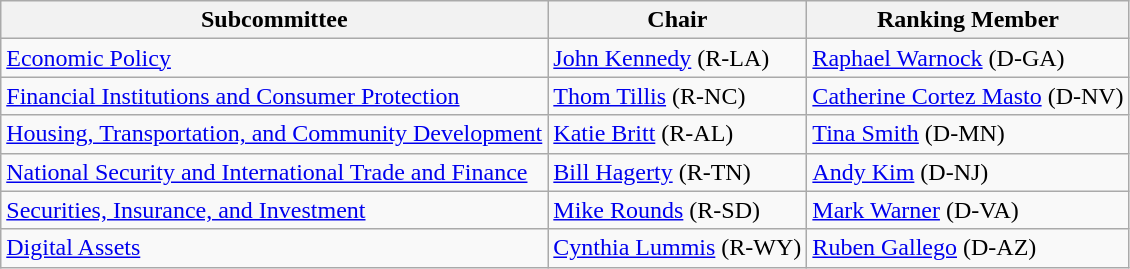<table class="wikitable">
<tr>
<th>Subcommittee</th>
<th>Chair</th>
<th>Ranking Member</th>
</tr>
<tr>
<td><a href='#'>Economic Policy</a></td>
<td><a href='#'>John Kennedy</a> (R-LA)</td>
<td><a href='#'>Raphael Warnock</a> (D-GA)</td>
</tr>
<tr>
<td><a href='#'>Financial Institutions and Consumer Protection</a></td>
<td><a href='#'>Thom Tillis</a> (R-NC)</td>
<td><a href='#'>Catherine Cortez Masto</a> (D-NV)</td>
</tr>
<tr>
<td><a href='#'>Housing, Transportation, and Community Development</a></td>
<td><a href='#'>Katie Britt</a> (R-AL)</td>
<td><a href='#'>Tina Smith</a> (D-MN)</td>
</tr>
<tr>
<td><a href='#'>National Security and International Trade and Finance</a></td>
<td><a href='#'>Bill Hagerty</a> (R-TN)</td>
<td><a href='#'>Andy Kim</a> (D-NJ)</td>
</tr>
<tr>
<td><a href='#'>Securities, Insurance, and Investment</a></td>
<td><a href='#'>Mike Rounds</a> (R-SD)</td>
<td><a href='#'>Mark Warner</a> (D-VA)</td>
</tr>
<tr>
<td><a href='#'>Digital Assets</a></td>
<td><a href='#'>Cynthia Lummis</a> (R-WY)</td>
<td><a href='#'>Ruben Gallego</a> (D-AZ)</td>
</tr>
</table>
